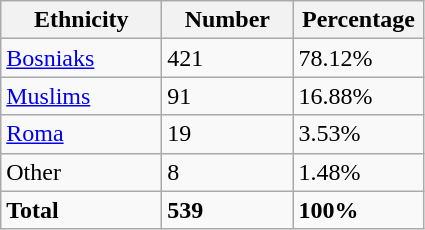<table class="wikitable">
<tr>
<th width="100px">Ethnicity</th>
<th width="80px">Number</th>
<th width="80px">Percentage</th>
</tr>
<tr>
<td><a href='#'>Bosniaks</a></td>
<td>421</td>
<td>78.12%</td>
</tr>
<tr>
<td><a href='#'>Muslims</a></td>
<td>91</td>
<td>16.88%</td>
</tr>
<tr>
<td><a href='#'>Roma</a></td>
<td>19</td>
<td>3.53%</td>
</tr>
<tr>
<td>Other</td>
<td>8</td>
<td>1.48%</td>
</tr>
<tr>
<td><strong>Total</strong></td>
<td><strong>539</strong></td>
<td><strong>100%</strong></td>
</tr>
</table>
